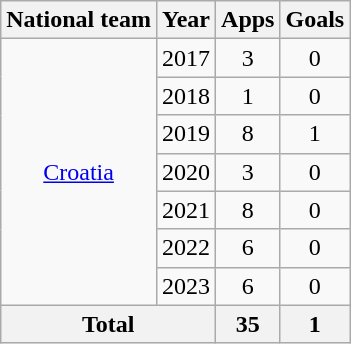<table class=wikitable style="text-align: center">
<tr>
<th>National team</th>
<th>Year</th>
<th>Apps</th>
<th>Goals</th>
</tr>
<tr>
<td rowspan="7"><a href='#'>Croatia</a></td>
<td>2017</td>
<td>3</td>
<td>0</td>
</tr>
<tr>
<td>2018</td>
<td>1</td>
<td>0</td>
</tr>
<tr>
<td>2019</td>
<td>8</td>
<td>1</td>
</tr>
<tr>
<td>2020</td>
<td>3</td>
<td>0</td>
</tr>
<tr>
<td>2021</td>
<td>8</td>
<td>0</td>
</tr>
<tr>
<td>2022</td>
<td>6</td>
<td>0</td>
</tr>
<tr>
<td>2023</td>
<td>6</td>
<td>0</td>
</tr>
<tr>
<th colspan="2">Total</th>
<th>35</th>
<th>1</th>
</tr>
</table>
